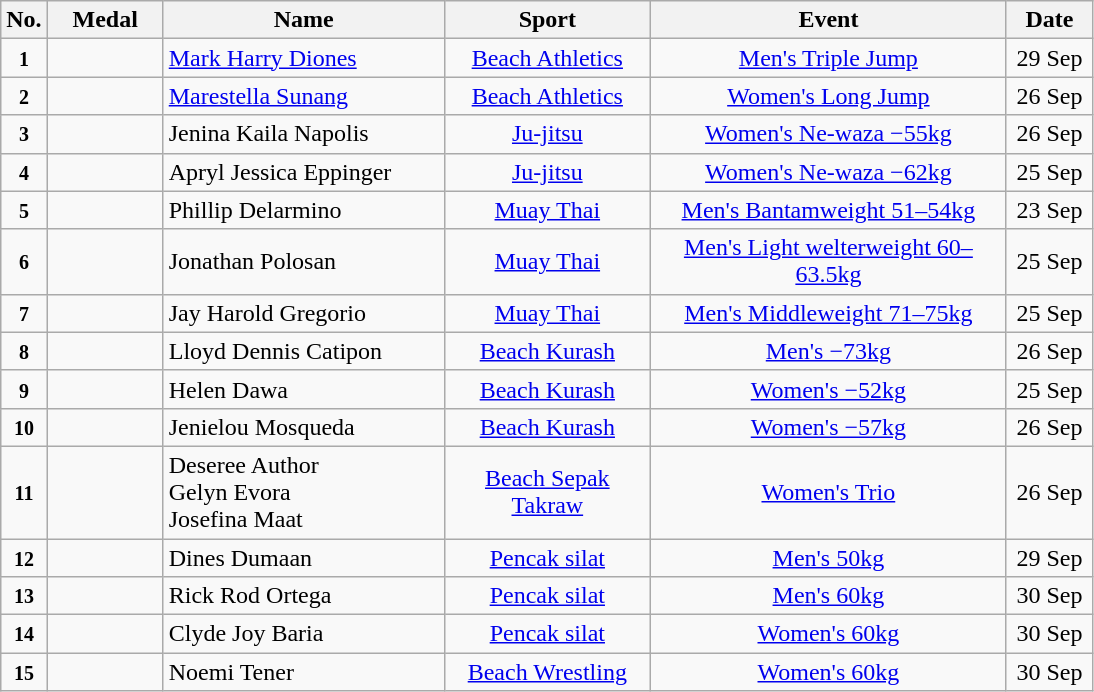<table class="wikitable" style="font-size:100%; text-align:center;">
<tr>
<th width="10">No.</th>
<th width="70">Medal</th>
<th width="180">Name</th>
<th width="130">Sport</th>
<th width="230">Event</th>
<th width="50">Date</th>
</tr>
<tr>
<td><small><strong>1</strong></small></td>
<td></td>
<td align=left><a href='#'>Mark Harry Diones</a></td>
<td> <a href='#'>Beach Athletics</a></td>
<td><a href='#'>Men's Triple Jump</a></td>
<td>29 Sep</td>
</tr>
<tr>
<td><small><strong>2</strong></small></td>
<td></td>
<td align=left><a href='#'>Marestella Sunang</a></td>
<td> <a href='#'>Beach Athletics</a></td>
<td><a href='#'>Women's Long Jump</a></td>
<td>26 Sep</td>
</tr>
<tr>
<td><small><strong>3</strong></small></td>
<td></td>
<td align=left>Jenina Kaila Napolis</td>
<td> <a href='#'>Ju-jitsu</a></td>
<td><a href='#'>Women's Ne-waza −55kg</a></td>
<td>26 Sep</td>
</tr>
<tr>
<td><small><strong>4</strong></small></td>
<td></td>
<td align=left>Apryl Jessica Eppinger</td>
<td> <a href='#'>Ju-jitsu</a></td>
<td><a href='#'>Women's Ne-waza −62kg</a></td>
<td>25 Sep</td>
</tr>
<tr>
<td><small><strong>5</strong></small></td>
<td></td>
<td align=left>Phillip Delarmino</td>
<td> <a href='#'>Muay Thai</a></td>
<td><a href='#'>Men's Bantamweight 51–54kg</a></td>
<td>23 Sep</td>
</tr>
<tr>
<td><small><strong>6</strong></small></td>
<td></td>
<td align=left>Jonathan Polosan</td>
<td> <a href='#'>Muay Thai</a></td>
<td><a href='#'>Men's Light welterweight 60–63.5kg</a></td>
<td>25 Sep</td>
</tr>
<tr>
<td><small><strong>7</strong></small></td>
<td></td>
<td align=left>Jay Harold Gregorio</td>
<td> <a href='#'>Muay Thai</a></td>
<td><a href='#'>Men's Middleweight 71–75kg</a></td>
<td>25 Sep</td>
</tr>
<tr>
<td><small><strong>8</strong></small></td>
<td></td>
<td align=left>Lloyd Dennis Catipon</td>
<td> <a href='#'>Beach Kurash</a></td>
<td><a href='#'>Men's −73kg</a></td>
<td>26 Sep</td>
</tr>
<tr>
<td><small><strong>9</strong></small></td>
<td></td>
<td align=left>Helen Dawa</td>
<td> <a href='#'>Beach Kurash</a></td>
<td><a href='#'>Women's −52kg</a></td>
<td>25 Sep</td>
</tr>
<tr>
<td><small><strong>10</strong></small></td>
<td></td>
<td align=left>Jenielou Mosqueda</td>
<td> <a href='#'>Beach Kurash</a></td>
<td><a href='#'>Women's −57kg</a></td>
<td>26 Sep</td>
</tr>
<tr>
<td><small><strong>11</strong></small></td>
<td></td>
<td align=left>Deseree Author<br>Gelyn Evora<br>Josefina Maat</td>
<td> <a href='#'>Beach Sepak Takraw</a></td>
<td><a href='#'>Women's Trio</a></td>
<td>26 Sep</td>
</tr>
<tr>
<td><small><strong>12</strong></small></td>
<td></td>
<td align=left>Dines Dumaan</td>
<td> <a href='#'>Pencak silat</a></td>
<td><a href='#'>Men's 50kg</a></td>
<td>29 Sep</td>
</tr>
<tr>
<td><small><strong>13</strong></small></td>
<td></td>
<td align=left>Rick Rod Ortega</td>
<td> <a href='#'>Pencak silat</a></td>
<td><a href='#'>Men's 60kg</a></td>
<td>30 Sep</td>
</tr>
<tr>
<td><small><strong>14</strong></small></td>
<td></td>
<td align=left>Clyde Joy Baria</td>
<td> <a href='#'>Pencak silat</a></td>
<td><a href='#'>Women's 60kg</a></td>
<td>30 Sep</td>
</tr>
<tr>
<td><small><strong>15</strong></small></td>
<td></td>
<td align=left>Noemi Tener</td>
<td> <a href='#'>Beach Wrestling</a></td>
<td><a href='#'>Women's 60kg</a></td>
<td>30 Sep</td>
</tr>
</table>
